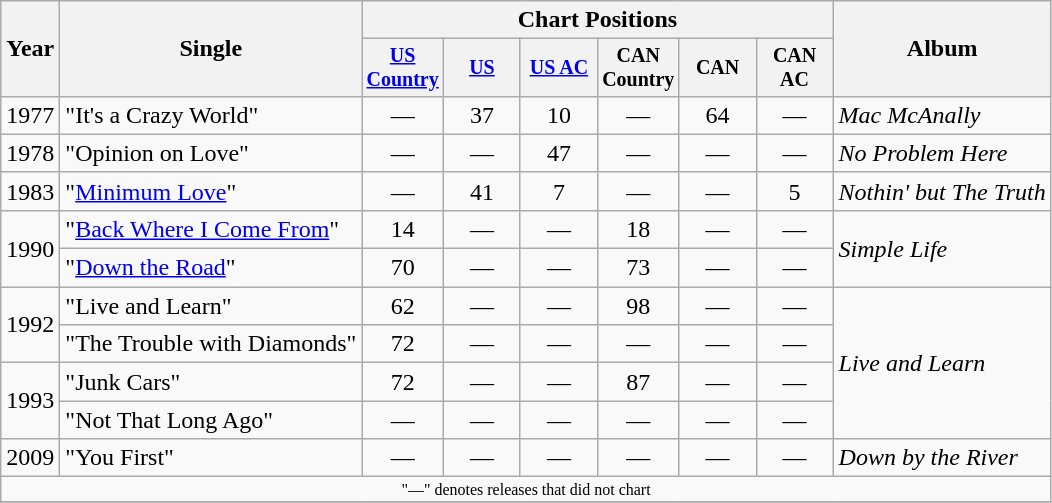<table class="wikitable" style="text-align:center;">
<tr>
<th rowspan="2">Year</th>
<th rowspan="2">Single</th>
<th colspan="6">Chart Positions</th>
<th rowspan="2">Album</th>
</tr>
<tr style="font-size:smaller;">
<th width="45"><a href='#'>US Country</a></th>
<th width="45"><a href='#'>US</a></th>
<th width="45"><a href='#'>US AC</a></th>
<th width="45">CAN Country</th>
<th width="45">CAN</th>
<th width="45">CAN AC</th>
</tr>
<tr>
<td>1977</td>
<td align="left">"It's a Crazy World"</td>
<td>—</td>
<td>37</td>
<td>10</td>
<td>—</td>
<td>64</td>
<td>—</td>
<td align="left" rowspan="1"><em>Mac McAnally</em></td>
</tr>
<tr>
<td>1978</td>
<td align="left">"Opinion on Love"</td>
<td>—</td>
<td>—</td>
<td>47</td>
<td>—</td>
<td>—</td>
<td>—</td>
<td align="left" rowspan="1"><em>No Problem Here</em></td>
</tr>
<tr>
<td>1983</td>
<td align="left">"<a href='#'>Minimum Love</a>"</td>
<td>—</td>
<td>41</td>
<td>7</td>
<td>—</td>
<td>—</td>
<td>5</td>
<td><em>Nothin' but The Truth</em></td>
</tr>
<tr>
<td rowspan="2">1990</td>
<td align="left">"<a href='#'>Back Where I Come From</a>"</td>
<td>14</td>
<td>—</td>
<td>—</td>
<td>18</td>
<td>—</td>
<td>—</td>
<td align="left" rowspan="2"><em>Simple Life</em></td>
</tr>
<tr>
<td align="left">"<a href='#'>Down the Road</a>"</td>
<td>70</td>
<td>—</td>
<td>—</td>
<td>73</td>
<td>—</td>
<td>—</td>
</tr>
<tr>
<td rowspan="2">1992</td>
<td align="left">"Live and Learn"</td>
<td>62</td>
<td>—</td>
<td>—</td>
<td>98</td>
<td>—</td>
<td>—</td>
<td align="left" rowspan="4"><em>Live and Learn</em></td>
</tr>
<tr>
<td align="left">"The Trouble with Diamonds"</td>
<td>72</td>
<td>—</td>
<td>—</td>
<td>—</td>
<td>—</td>
<td>—</td>
</tr>
<tr>
<td rowspan="2">1993</td>
<td align="left">"Junk Cars"</td>
<td>72</td>
<td>—</td>
<td>—</td>
<td>87</td>
<td>—</td>
<td>—</td>
</tr>
<tr>
<td align="left">"Not That Long Ago"</td>
<td>—</td>
<td>—</td>
<td>—</td>
<td>—</td>
<td>—</td>
<td>—</td>
</tr>
<tr>
<td>2009</td>
<td align="left">"You First"</td>
<td>—</td>
<td>—</td>
<td>—</td>
<td>—</td>
<td>—</td>
<td>—</td>
<td align="left"><em>Down by the River</em></td>
</tr>
<tr>
<td align="center" colspan="9" style="font-size:8pt">"—" denotes releases that did not chart</td>
</tr>
<tr>
</tr>
</table>
